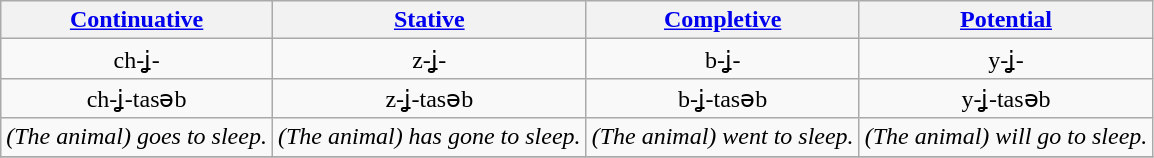<table class="wikitable">
<tr>
<th><a href='#'>Continuative</a></th>
<th><a href='#'>Stative</a></th>
<th><a href='#'>Completive</a></th>
<th><a href='#'>Potential</a></th>
</tr>
<tr>
<td align="center">ch-ʝ-</td>
<td align="center">z-ʝ-</td>
<td align="center">b-ʝ-</td>
<td align="center">y-ʝ-</td>
</tr>
<tr>
<td align="center">ch-ʝ-tasəb</td>
<td align="center">z-ʝ-tasəb</td>
<td align="center">b-ʝ-tasəb</td>
<td align="center">y-ʝ-tasəb</td>
</tr>
<tr>
<td align="center"><em>(The animal) goes to sleep.</em></td>
<td align="center"><em>(The animal) has gone to sleep.</em></td>
<td align="center"><em>(The animal) went to sleep.</em></td>
<td align="center"><em>(The animal) will go to sleep.</em></td>
</tr>
<tr>
</tr>
</table>
